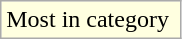<table class="wikitable">
<tr>
<td style="background:#ffffe0;">Most in category </td>
</tr>
</table>
